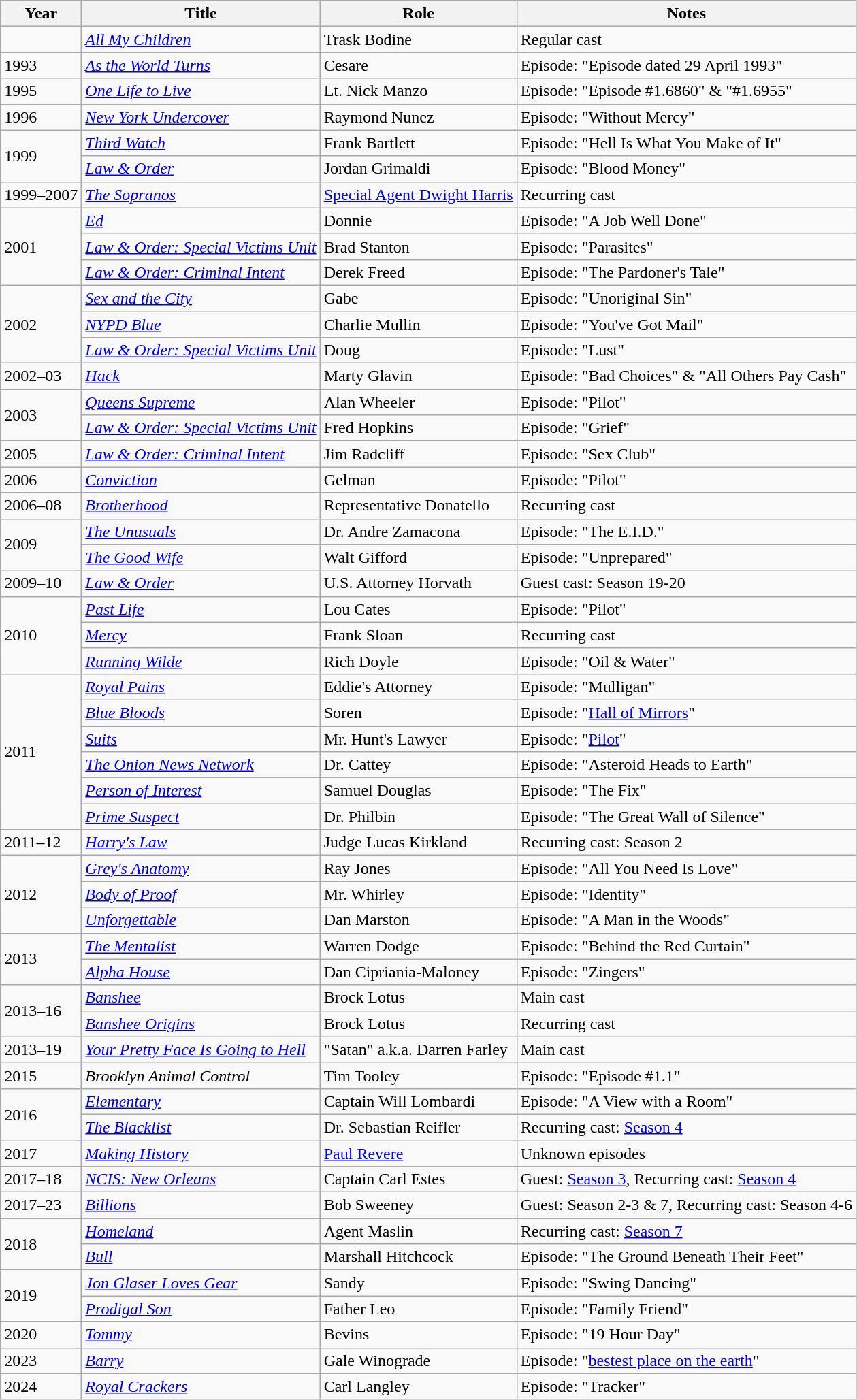<table class="wikitable sortable">
<tr>
<th>Year</th>
<th>Title</th>
<th>Role</th>
<th>Notes</th>
</tr>
<tr>
<td></td>
<td><em><a href='#'>All My Children</a></em></td>
<td>Trask Bodine</td>
<td>Regular cast</td>
</tr>
<tr>
<td>1993</td>
<td><em><a href='#'>As the World Turns</a></em></td>
<td>Cesare</td>
<td>Episode: "Episode dated 29 April 1993"</td>
</tr>
<tr>
<td>1995</td>
<td><em><a href='#'>One Life to Live</a></em></td>
<td>Lt. Nick Manzo</td>
<td>Episode: "Episode #1.6860" & "#1.6955"</td>
</tr>
<tr>
<td>1996</td>
<td><em><a href='#'>New York Undercover</a></em></td>
<td>Raymond Nunez</td>
<td>Episode: "Without Mercy"</td>
</tr>
<tr>
<td rowspan="2">1999</td>
<td><em><a href='#'>Third Watch</a></em></td>
<td>Frank Bartlett</td>
<td>Episode: "Hell Is What You Make of It"</td>
</tr>
<tr>
<td><em><a href='#'>Law & Order</a></em></td>
<td>Jordan Grimaldi</td>
<td>Episode: "Blood Money"</td>
</tr>
<tr>
<td>1999–2007</td>
<td><em><a href='#'>The Sopranos</a></em></td>
<td><a href='#'>Special Agent Dwight Harris</a></td>
<td>Recurring cast</td>
</tr>
<tr>
<td rowspan="3">2001</td>
<td><em><a href='#'>Ed</a></em></td>
<td>Donnie</td>
<td>Episode: "A Job Well Done"</td>
</tr>
<tr>
<td><em><a href='#'>Law & Order: Special Victims Unit</a></em></td>
<td>Brad Stanton</td>
<td>Episode: "Parasites"</td>
</tr>
<tr>
<td><em><a href='#'>Law & Order: Criminal Intent</a></em></td>
<td>Derek Freed</td>
<td>Episode: "The Pardoner's Tale"</td>
</tr>
<tr>
<td rowspan="3">2002</td>
<td><em><a href='#'>Sex and the City</a></em></td>
<td>Gabe</td>
<td>Episode: "Unoriginal Sin"</td>
</tr>
<tr>
<td><em><a href='#'>NYPD Blue</a></em></td>
<td>Charlie Mullin</td>
<td>Episode: "You've Got Mail"</td>
</tr>
<tr>
<td><em><a href='#'>Law & Order: Special Victims Unit</a></em></td>
<td>Doug</td>
<td>Episode: "Lust"</td>
</tr>
<tr>
<td>2002–03</td>
<td><em><a href='#'>Hack</a></em></td>
<td>Marty Glavin</td>
<td>Episode: "Bad Choices" & "All Others Pay Cash"</td>
</tr>
<tr>
<td rowspan="2">2003</td>
<td><em><a href='#'>Queens Supreme</a></em></td>
<td>Alan Wheeler</td>
<td>Episode: "Pilot"</td>
</tr>
<tr>
<td><em><a href='#'>Law & Order: Special Victims Unit</a></em></td>
<td>Fred Hopkins</td>
<td>Episode: "Grief"</td>
</tr>
<tr>
<td>2005</td>
<td><em><a href='#'>Law & Order: Criminal Intent</a></em></td>
<td>Jim Radcliff</td>
<td>Episode: "Sex Club"</td>
</tr>
<tr>
<td>2006</td>
<td><em><a href='#'>Conviction</a></em></td>
<td>Gelman</td>
<td>Episode: "Pilot"</td>
</tr>
<tr>
<td>2006–08</td>
<td><em><a href='#'>Brotherhood</a></em></td>
<td>Representative Donatello</td>
<td>Recurring cast</td>
</tr>
<tr>
<td rowspan="2">2009</td>
<td><em><a href='#'>The Unusuals</a></em></td>
<td>Dr. Andre Zamacona</td>
<td>Episode: "The E.I.D."</td>
</tr>
<tr>
<td><em><a href='#'>The Good Wife</a></em></td>
<td>Walt Gifford</td>
<td>Episode: "Unprepared"</td>
</tr>
<tr>
<td>2009–10</td>
<td><em><a href='#'>Law & Order</a></em></td>
<td>U.S. Attorney Horvath</td>
<td>Guest cast: Season 19-20</td>
</tr>
<tr>
<td rowspan="3">2010</td>
<td><em><a href='#'>Past Life</a></em></td>
<td>Lou Cates</td>
<td>Episode: "Pilot"</td>
</tr>
<tr>
<td><em><a href='#'>Mercy</a></em></td>
<td>Frank Sloan</td>
<td>Recurring cast</td>
</tr>
<tr>
<td><em><a href='#'>Running Wilde</a></em></td>
<td>Rich Doyle</td>
<td>Episode: "Oil & Water"</td>
</tr>
<tr>
<td rowspan="6">2011</td>
<td><em><a href='#'>Royal Pains</a></em></td>
<td>Eddie's Attorney</td>
<td>Episode: "Mulligan"</td>
</tr>
<tr>
<td><em><a href='#'>Blue Bloods</a></em></td>
<td>Soren</td>
<td>Episode: "<a href='#'>Hall of Mirrors</a>"</td>
</tr>
<tr>
<td><em><a href='#'>Suits</a></em></td>
<td>Mr. Hunt's Lawyer</td>
<td>Episode: "<a href='#'>Pilot</a>"</td>
</tr>
<tr>
<td><em><a href='#'>The Onion News Network</a></em></td>
<td>Dr. Cattey</td>
<td>Episode: "Asteroid Heads to Earth"</td>
</tr>
<tr>
<td><em><a href='#'>Person of Interest</a></em></td>
<td>Samuel Douglas</td>
<td>Episode: "The Fix"</td>
</tr>
<tr>
<td><em><a href='#'>Prime Suspect</a></em></td>
<td>Dr. Philbin</td>
<td>Episode: "The Great Wall of Silence"</td>
</tr>
<tr>
<td>2011–12</td>
<td><em><a href='#'>Harry's Law</a></em></td>
<td>Judge Lucas Kirkland</td>
<td>Recurring cast: Season 2</td>
</tr>
<tr>
<td rowspan="3">2012</td>
<td><em><a href='#'>Grey's Anatomy</a></em></td>
<td>Ray Jones</td>
<td>Episode: "All You Need Is Love"</td>
</tr>
<tr>
<td><em><a href='#'>Body of Proof</a></em></td>
<td>Mr. Whirley</td>
<td>Episode: "Identity"</td>
</tr>
<tr>
<td><em><a href='#'>Unforgettable</a></em></td>
<td>Dan Marston</td>
<td>Episode: "A Man in the Woods"</td>
</tr>
<tr>
<td rowspan="2">2013</td>
<td><em><a href='#'>The Mentalist</a></em></td>
<td>Warren Dodge</td>
<td>Episode: "Behind the Red Curtain"</td>
</tr>
<tr>
<td><em><a href='#'>Alpha House</a></em></td>
<td>Dan Cipriania-Maloney</td>
<td>Episode: "Zingers"</td>
</tr>
<tr>
<td rowspan="2">2013–16</td>
<td><em><a href='#'>Banshee</a></em></td>
<td>Brock Lotus</td>
<td>Main cast</td>
</tr>
<tr>
<td><em><a href='#'>Banshee Origins</a></em></td>
<td>Brock Lotus</td>
<td>Recurring cast</td>
</tr>
<tr>
<td>2013–19</td>
<td><em><a href='#'>Your Pretty Face Is Going to Hell</a></em></td>
<td>"Satan" a.k.a. Darren Farley</td>
<td>Main cast</td>
</tr>
<tr>
<td>2015</td>
<td><em>Brooklyn Animal Control</em></td>
<td>Tim Tooley</td>
<td>Episode: "Episode #1.1"</td>
</tr>
<tr>
<td rowspan="2">2016</td>
<td><em><a href='#'>Elementary</a></em></td>
<td>Captain Will Lombardi</td>
<td>Episode: "A View with a Room"</td>
</tr>
<tr>
<td><em><a href='#'>The Blacklist</a></em></td>
<td>Dr. Sebastian Reifler</td>
<td>Recurring cast: <a href='#'>Season 4</a></td>
</tr>
<tr>
<td>2017</td>
<td><em><a href='#'>Making History</a></em></td>
<td><a href='#'>Paul Revere</a></td>
<td>Unknown episodes</td>
</tr>
<tr>
<td>2017–18</td>
<td><em><a href='#'>NCIS: New Orleans</a></em></td>
<td>Captain Carl Estes</td>
<td>Guest: <a href='#'>Season 3</a>, Recurring cast: <a href='#'>Season 4</a></td>
</tr>
<tr>
<td>2017–23</td>
<td><em><a href='#'>Billions</a></em></td>
<td>Bob Sweeney</td>
<td>Guest: Season 2-3 & 7, Recurring cast: Season 4-6</td>
</tr>
<tr>
<td rowspan="2">2018</td>
<td><em><a href='#'>Homeland</a></em></td>
<td>Agent Maslin</td>
<td>Recurring cast: <a href='#'>Season 7</a></td>
</tr>
<tr>
<td><em><a href='#'>Bull</a></em></td>
<td>Marshall Hitchcock</td>
<td>Episode: "The Ground Beneath Their Feet"</td>
</tr>
<tr>
<td rowspan="2">2019</td>
<td><em><a href='#'>Jon Glaser Loves Gear</a></em></td>
<td>Sandy</td>
<td>Episode: "Swing Dancing"</td>
</tr>
<tr>
<td><em><a href='#'>Prodigal Son</a></em></td>
<td>Father Leo</td>
<td>Episode: "Family Friend"</td>
</tr>
<tr>
<td>2020</td>
<td><em><a href='#'>Tommy</a></em></td>
<td>Bevins</td>
<td>Episode: "19 Hour Day"</td>
</tr>
<tr>
<td>2023</td>
<td><em><a href='#'>Barry</a></em></td>
<td>Gale Winograde</td>
<td>Episode: "<a href='#'>bestest place on the earth</a>"</td>
</tr>
<tr>
<td>2024</td>
<td><em><a href='#'>Royal Crackers</a></em></td>
<td>Carl Langley</td>
<td>Episode: "Tracker"</td>
</tr>
</table>
